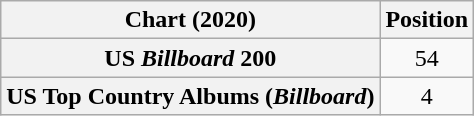<table class="wikitable sortable plainrowheaders" style="text-align:center">
<tr>
<th scope="col">Chart (2020)</th>
<th scope="col">Position</th>
</tr>
<tr>
<th scope="row">US <em>Billboard</em> 200</th>
<td>54</td>
</tr>
<tr>
<th scope="row">US Top Country Albums (<em>Billboard</em>)</th>
<td>4</td>
</tr>
</table>
